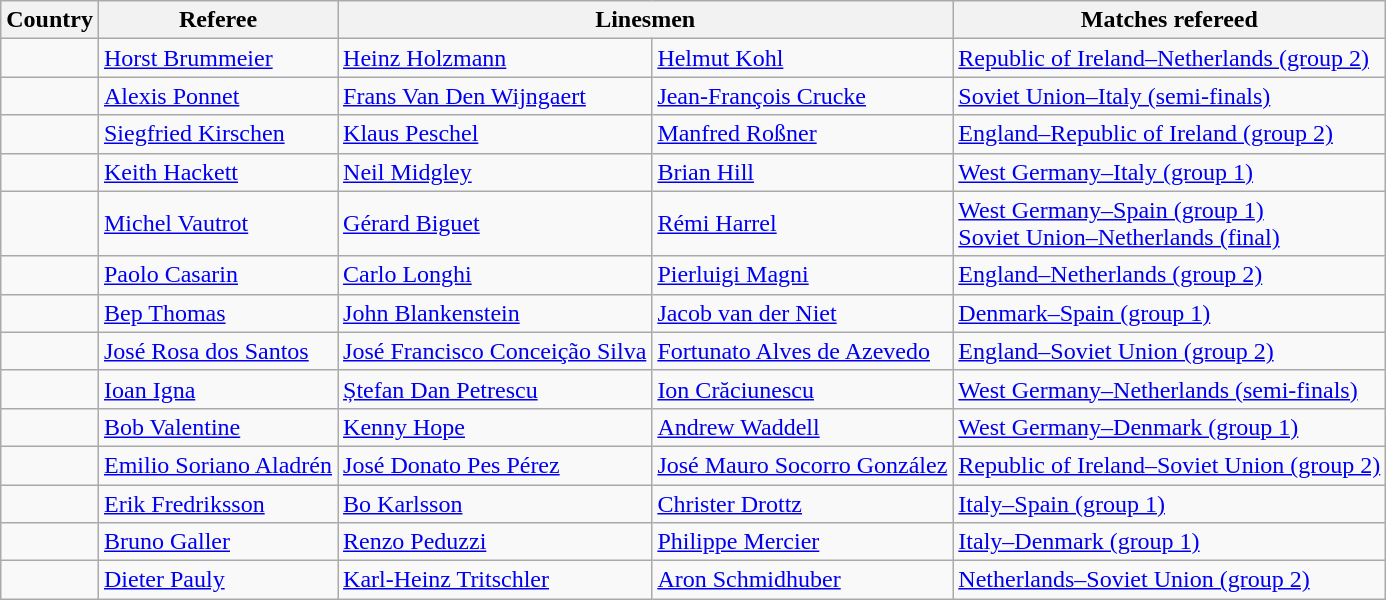<table class="wikitable">
<tr>
<th>Country</th>
<th>Referee</th>
<th colspan="2">Linesmen</th>
<th>Matches refereed</th>
</tr>
<tr>
<td></td>
<td><a href='#'>Horst Brummeier</a></td>
<td><a href='#'>Heinz Holzmann</a></td>
<td><a href='#'>Helmut Kohl</a></td>
<td><a href='#'>Republic of Ireland–Netherlands (group 2)</a></td>
</tr>
<tr>
<td></td>
<td><a href='#'>Alexis Ponnet</a></td>
<td><a href='#'>Frans Van Den Wijngaert</a></td>
<td><a href='#'>Jean-François Crucke</a></td>
<td><a href='#'>Soviet Union–Italy (semi-finals)</a></td>
</tr>
<tr>
<td></td>
<td><a href='#'>Siegfried Kirschen</a></td>
<td><a href='#'>Klaus Peschel</a></td>
<td><a href='#'>Manfred Roßner</a></td>
<td><a href='#'>England–Republic of Ireland (group 2)</a></td>
</tr>
<tr>
<td></td>
<td><a href='#'>Keith Hackett</a></td>
<td><a href='#'>Neil Midgley</a></td>
<td><a href='#'>Brian Hill</a></td>
<td><a href='#'>West Germany–Italy (group 1)</a></td>
</tr>
<tr>
<td></td>
<td><a href='#'>Michel Vautrot</a></td>
<td><a href='#'>Gérard Biguet</a></td>
<td><a href='#'>Rémi Harrel</a></td>
<td><a href='#'>West Germany–Spain (group 1)</a><br><a href='#'>Soviet Union–Netherlands (final)</a></td>
</tr>
<tr>
<td></td>
<td><a href='#'>Paolo Casarin</a></td>
<td><a href='#'>Carlo Longhi</a></td>
<td><a href='#'>Pierluigi Magni</a></td>
<td><a href='#'>England–Netherlands (group 2)</a></td>
</tr>
<tr>
<td></td>
<td><a href='#'>Bep Thomas</a></td>
<td><a href='#'>John Blankenstein</a></td>
<td><a href='#'>Jacob van der Niet</a></td>
<td><a href='#'>Denmark–Spain (group 1)</a></td>
</tr>
<tr>
<td></td>
<td><a href='#'>José Rosa dos Santos</a></td>
<td><a href='#'>José Francisco Conceição Silva</a></td>
<td><a href='#'>Fortunato Alves de Azevedo</a></td>
<td><a href='#'>England–Soviet Union (group 2)</a></td>
</tr>
<tr>
<td></td>
<td><a href='#'>Ioan Igna</a></td>
<td><a href='#'>Ștefan Dan Petrescu</a></td>
<td><a href='#'>Ion Crăciunescu</a></td>
<td><a href='#'>West Germany–Netherlands (semi-finals)</a></td>
</tr>
<tr>
<td></td>
<td><a href='#'>Bob Valentine</a></td>
<td><a href='#'>Kenny Hope</a></td>
<td><a href='#'>Andrew Waddell</a></td>
<td><a href='#'>West Germany–Denmark (group 1)</a></td>
</tr>
<tr>
<td></td>
<td><a href='#'>Emilio Soriano Aladrén</a></td>
<td><a href='#'>José Donato Pes Pérez</a></td>
<td><a href='#'>José Mauro Socorro González</a></td>
<td><a href='#'>Republic of Ireland–Soviet Union (group 2)</a></td>
</tr>
<tr>
<td></td>
<td><a href='#'>Erik Fredriksson</a></td>
<td><a href='#'>Bo Karlsson</a></td>
<td><a href='#'>Christer Drottz</a></td>
<td><a href='#'>Italy–Spain (group 1)</a></td>
</tr>
<tr>
<td></td>
<td><a href='#'>Bruno Galler</a></td>
<td><a href='#'>Renzo Peduzzi</a></td>
<td><a href='#'>Philippe Mercier</a></td>
<td><a href='#'>Italy–Denmark (group 1)</a></td>
</tr>
<tr>
<td></td>
<td><a href='#'>Dieter Pauly</a></td>
<td><a href='#'>Karl-Heinz Tritschler</a></td>
<td><a href='#'>Aron Schmidhuber</a></td>
<td><a href='#'>Netherlands–Soviet Union (group 2)</a></td>
</tr>
</table>
